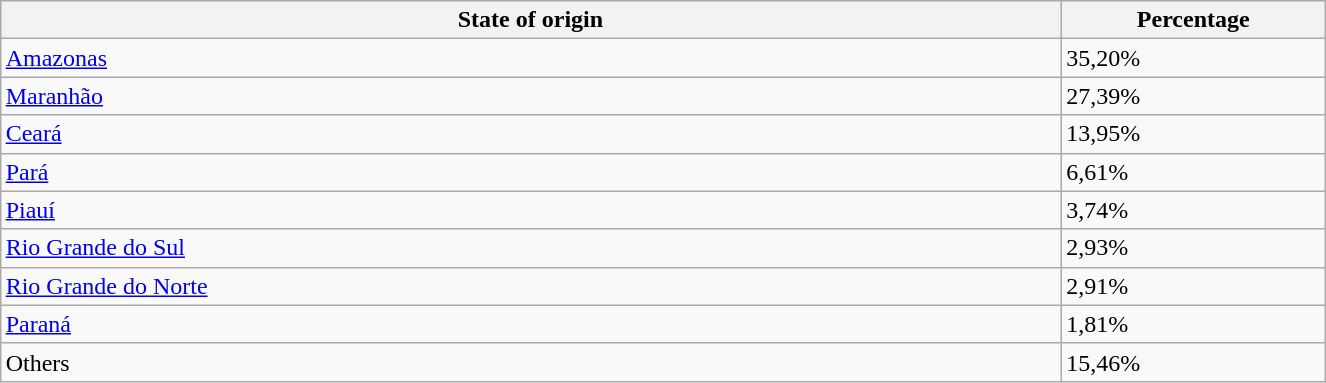<table class=wikitable width="70%" style="margin:1em auto;">
<tr>
<th>State of origin</th>
<th>Percentage</th>
</tr>
<tr>
<td width="80%"><a href='#'>Amazonas</a></td>
<td width="20%">35,20%</td>
</tr>
<tr>
<td width="80%"><a href='#'>Maranhão</a></td>
<td width="20%">27,39%</td>
</tr>
<tr>
<td width="80%"><a href='#'>Ceará</a></td>
<td width="20%">13,95%</td>
</tr>
<tr>
<td width="80%"><a href='#'>Pará</a></td>
<td width="20%">6,61%</td>
</tr>
<tr>
<td width="80%"><a href='#'>Piauí</a></td>
<td width="20%">3,74%</td>
</tr>
<tr>
<td width="80%"><a href='#'>Rio Grande do Sul</a></td>
<td width="20%">2,93%</td>
</tr>
<tr>
<td width="80%"><a href='#'>Rio Grande do Norte</a></td>
<td width="20%">2,91%</td>
</tr>
<tr>
<td width="80%"><a href='#'>Paraná</a></td>
<td width="20%">1,81%</td>
</tr>
<tr>
<td width="80%">Others</td>
<td width="20%">15,46%</td>
</tr>
</table>
